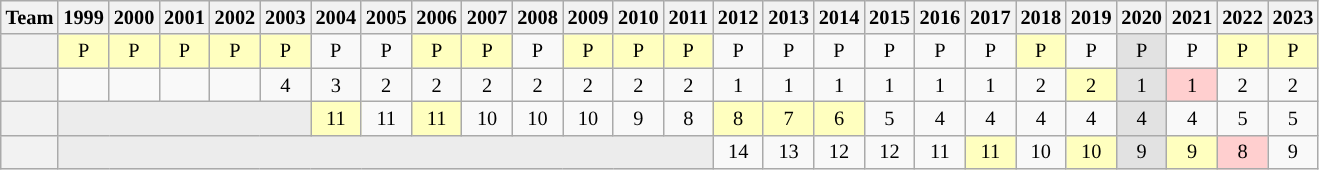<table class="wikitable" style="font-size:85%; text-align: center;">
<tr>
<th scope="col">Team</th>
<th scope="col">1999</th>
<th scope="col">2000</th>
<th scope="col">2001</th>
<th scope="col">2002</th>
<th scope="col">2003</th>
<th scope="col">2004</th>
<th scope="col">2005</th>
<th scope="col">2006</th>
<th scope="col">2007</th>
<th scope="col">2008</th>
<th scope="col">2009</th>
<th scope="col">2010</th>
<th scope="col">2011</th>
<th scope="col">2012</th>
<th scope="col">2013</th>
<th scope="col">2014</th>
<th scope="col">2015</th>
<th scope="col">2016</th>
<th scope="col">2017</th>
<th scope="col">2018</th>
<th scope="col">2019</th>
<th scope="col">2020</th>
<th scope="col">2021</th>
<th scope="col">2022</th>
<th scope="col">2023</th>
</tr>
<tr>
<th scope="row"></th>
<td bgcolor="#ffffbf">P</td>
<td bgcolor="#ffffbf">P</td>
<td bgcolor="#ffffbf">P</td>
<td bgcolor="#ffffbf">P</td>
<td bgcolor="#ffffbf">P</td>
<td>P</td>
<td>P</td>
<td bgcolor="#ffffbf">P</td>
<td bgcolor="#ffffbf">P</td>
<td>P</td>
<td bgcolor="#ffffbf">P</td>
<td bgcolor="#ffffbf">P</td>
<td bgcolor="#ffffbf">P</td>
<td>P</td>
<td>P</td>
<td>P</td>
<td>P</td>
<td>P</td>
<td>P</td>
<td bgcolor="#ffffbf">P</td>
<td>P</td>
<td bgcolor="#e2e2e2">P</td>
<td>P</td>
<td bgcolor="#ffffbf">P</td>
<td bgcolor="#ffffbf">P</td>
</tr>
<tr>
<th scope="row"></th>
<td></td>
<td></td>
<td></td>
<td></td>
<td>4</td>
<td>3</td>
<td>2</td>
<td>2</td>
<td>2</td>
<td>2</td>
<td>2</td>
<td>2</td>
<td>2</td>
<td>1</td>
<td>1</td>
<td>1</td>
<td>1</td>
<td>1</td>
<td>1</td>
<td>2</td>
<td bgcolor="#ffffbf">2</td>
<td bgcolor="#e2e2e2">1</td>
<td bgcolor="#ffcfcf">1</td>
<td>2</td>
<td>2</td>
</tr>
<tr>
<th scope="row"></th>
<td bgcolor="#ececec" colspan="5"></td>
<td bgcolor="#ffffbf">11</td>
<td>11</td>
<td bgcolor="#ffffbf">11</td>
<td>10</td>
<td>10</td>
<td>10</td>
<td>9</td>
<td>8</td>
<td bgcolor="#ffffbf">8</td>
<td bgcolor="#ffffbf">7</td>
<td bgcolor="#ffffbf">6</td>
<td>5</td>
<td>4</td>
<td>4</td>
<td>4</td>
<td>4</td>
<td bgcolor="#e2e2e2">4</td>
<td>4</td>
<td>5</td>
<td>5</td>
</tr>
<tr>
<th scope="row"></th>
<td bgcolor="#ececec" colspan="13"></td>
<td>14</td>
<td>13</td>
<td>12</td>
<td>12</td>
<td>11</td>
<td bgcolor="#ffffbf">11</td>
<td>10</td>
<td bgcolor="#ffffbf">10</td>
<td bgcolor="#e2e2e2">9</td>
<td bgcolor="#ffffbf">9</td>
<td bgcolor="#ffcfcf">8</td>
<td>9</td>
</tr>
</table>
